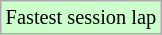<table class="wikitable" style="font-size: 85%;">
<tr style="background:#ccffcc;">
<td>Fastest session lap</td>
</tr>
</table>
